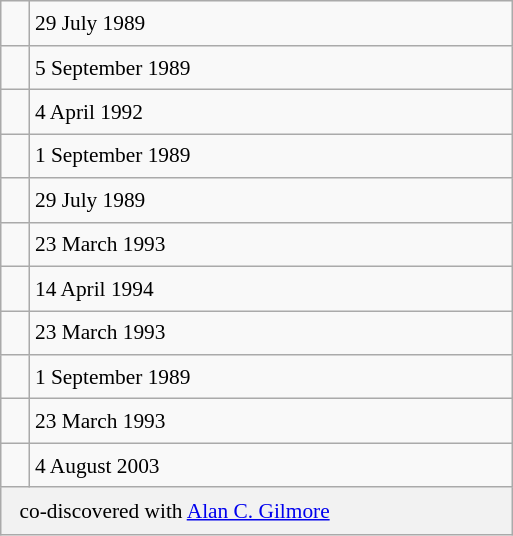<table class="wikitable" style="font-size: 89%; float: left; width: 24em; margin-right: 1em; line-height: 1.6em !important;">
<tr>
<td> </td>
<td>29 July 1989</td>
</tr>
<tr>
<td> </td>
<td>5 September 1989</td>
</tr>
<tr>
<td> </td>
<td>4 April 1992</td>
</tr>
<tr>
<td> </td>
<td>1 September 1989</td>
</tr>
<tr>
<td> </td>
<td>29 July 1989</td>
</tr>
<tr>
<td> </td>
<td>23 March 1993</td>
</tr>
<tr>
<td> </td>
<td>14 April 1994</td>
</tr>
<tr>
<td> </td>
<td>23 March 1993</td>
</tr>
<tr>
<td> </td>
<td>1 September 1989</td>
</tr>
<tr>
<td> </td>
<td>23 March 1993</td>
</tr>
<tr>
<td> </td>
<td>4 August 2003</td>
</tr>
<tr>
<th colspan=2 style="font-weight: normal; text-align: left; padding: 4px 12px;"> co-discovered with <a href='#'>Alan C. Gilmore</a></th>
</tr>
</table>
